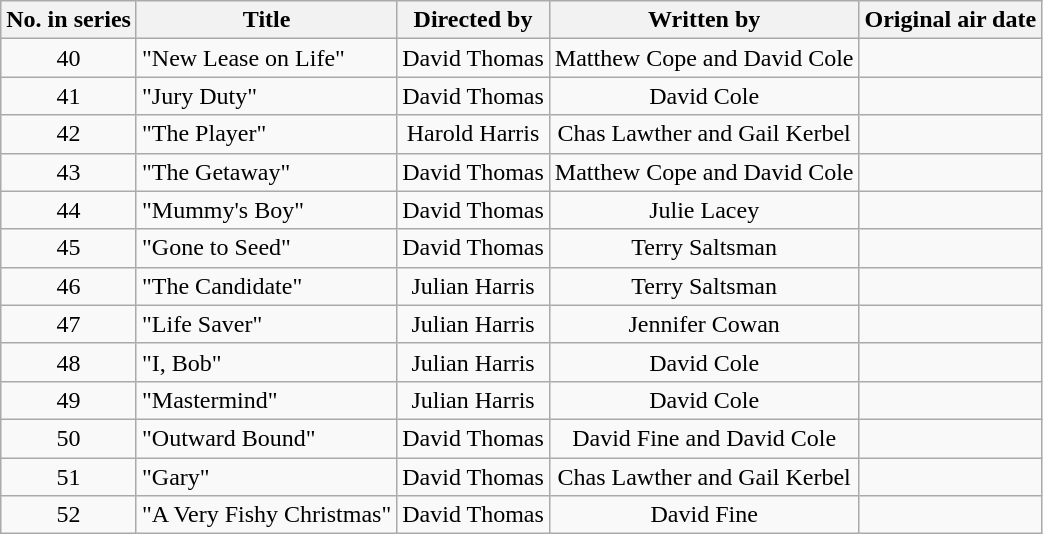<table class="wikitable plainrowheaders" style="text-align:center">
<tr>
<th scope="col">No. in series</th>
<th scope="col">Title</th>
<th scope="col">Directed by</th>
<th scope="col">Written by</th>
<th scope="col">Original air date</th>
</tr>
<tr>
<td scope="row">40</td>
<td style="text-align:left">"New Lease on Life"</td>
<td style="text-align:center">David Thomas</td>
<td style="text-align:center">Matthew Cope and David Cole</td>
<td></td>
</tr>
<tr>
<td scope="row">41</td>
<td style="text-align:left">"Jury Duty"</td>
<td style="text-align:center">David Thomas</td>
<td style="text-align:center">David Cole</td>
<td></td>
</tr>
<tr>
<td scope="row">42</td>
<td style="text-align:left">"The Player"</td>
<td style="text-align:center">Harold Harris</td>
<td style="text-align:center">Chas Lawther and Gail Kerbel</td>
<td></td>
</tr>
<tr>
<td scope="row">43</td>
<td style="text-align:left">"The Getaway"</td>
<td style="text-align:center">David Thomas</td>
<td style="text-align:center">Matthew Cope and David Cole</td>
<td></td>
</tr>
<tr>
<td scope="row">44</td>
<td style="text-align:left">"Mummy's Boy"</td>
<td style="text-align:center">David Thomas</td>
<td style="text-align:center">Julie Lacey</td>
<td></td>
</tr>
<tr>
<td scope="row">45</td>
<td style="text-align:left">"Gone to Seed"</td>
<td style="text-align:center">David Thomas</td>
<td style="text-align:center">Terry Saltsman</td>
<td></td>
</tr>
<tr>
<td scope="row">46</td>
<td style="text-align:left">"The Candidate"</td>
<td style="text-align:center">Julian Harris</td>
<td style="text-align:center">Terry Saltsman</td>
<td></td>
</tr>
<tr>
<td scope="row">47</td>
<td style="text-align:left">"Life Saver"</td>
<td style="text-align:center">Julian Harris</td>
<td style="text-align:center">Jennifer Cowan</td>
<td></td>
</tr>
<tr>
<td scope="row">48</td>
<td style="text-align:left">"I, Bob"</td>
<td style="text-align:center">Julian Harris</td>
<td style="text-align:center">David Cole</td>
<td></td>
</tr>
<tr>
<td scope="row">49</td>
<td style="text-align:left">"Mastermind"</td>
<td style="text-align:center">Julian Harris</td>
<td style="text-align:center">David Cole</td>
<td></td>
</tr>
<tr>
<td scope="row">50</td>
<td style="text-align:left">"Outward Bound"</td>
<td style="text-align:center">David Thomas</td>
<td style="text-align:center">David Fine and David Cole</td>
<td></td>
</tr>
<tr>
<td scope="row">51</td>
<td style="text-align:left">"Gary"</td>
<td style="text-align:center">David Thomas</td>
<td style="text-align:center">Chas Lawther and Gail Kerbel</td>
<td></td>
</tr>
<tr>
<td scope="row">52</td>
<td style="text-align:left">"A Very Fishy Christmas"</td>
<td style="text-align:center">David Thomas</td>
<td style="text-align:center">David Fine</td>
<td></td>
</tr>
</table>
